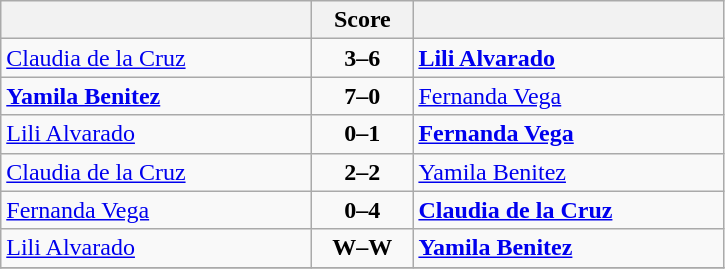<table class="wikitable" style="text-align: center; font-size:100% ">
<tr>
<th align="right" width="200"></th>
<th width="60">Score</th>
<th align="left" width="200"></th>
</tr>
<tr>
<td align=left> <a href='#'>Claudia de la Cruz</a></td>
<td align=center><strong>3–6</strong></td>
<td align=left><strong> <a href='#'>Lili Alvarado</a></strong></td>
</tr>
<tr>
<td align=left><strong> <a href='#'>Yamila Benitez</a></strong></td>
<td align=center><strong>7–0</strong></td>
<td align=left> <a href='#'>Fernanda Vega</a></td>
</tr>
<tr>
<td align=left> <a href='#'>Lili Alvarado</a></td>
<td align=center><strong>0–1</strong></td>
<td align=left><strong> <a href='#'>Fernanda Vega</a></strong></td>
</tr>
<tr>
<td align=left> <a href='#'>Claudia de la Cruz</a></td>
<td align=center><strong>2–2</strong></td>
<td align=left> <a href='#'>Yamila Benitez</a></td>
</tr>
<tr>
<td align=left> <a href='#'>Fernanda Vega</a></td>
<td align=center><strong>0–4</strong></td>
<td align=left><strong> <a href='#'>Claudia de la Cruz</a></strong></td>
</tr>
<tr>
<td align=left> <a href='#'>Lili Alvarado</a></td>
<td align=center><strong>W–W</strong></td>
<td align=left><strong> <a href='#'>Yamila Benitez</a></strong></td>
</tr>
<tr>
</tr>
</table>
